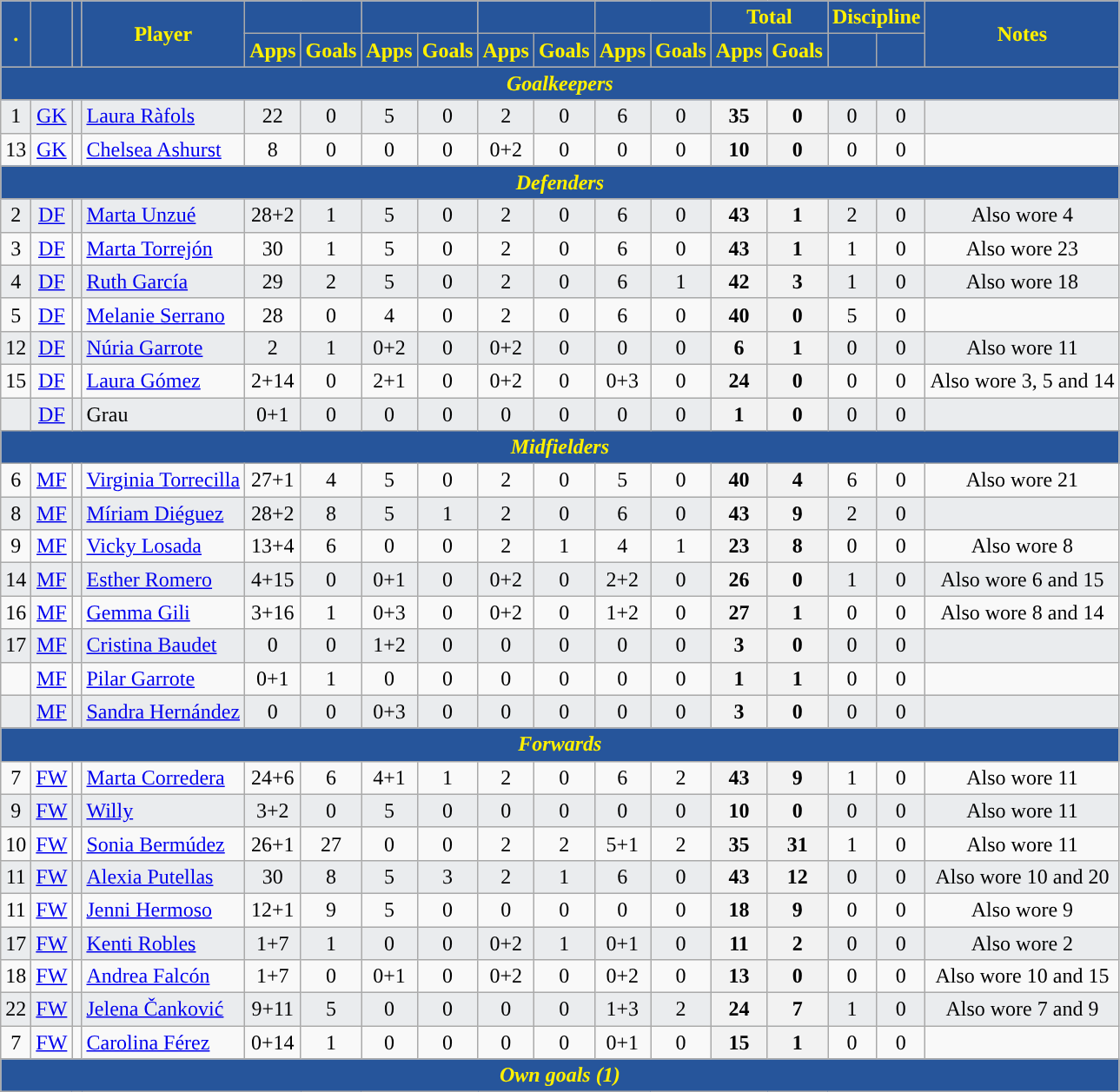<table class="wikitable sortable alternance" style="text-align:center">
<tr>
<th rowspan="2" style="background:#26559B; color:#FFF000; ">.</th>
<th rowspan="2" style="background:#26559B; color:#FFF000; "></th>
<th rowspan="2" style="background:#26559B; color:#FFF000; "></th>
<th rowspan="2" style="background:#26559B; color:#FFF000; ">Player</th>
<th colspan="2" style="background:#26559B; color:#FFF000; "></th>
<th colspan="2" style="background:#26559B; color:#FFF000; "></th>
<th colspan="2" style="background:#26559B; color:#FFF000; "></th>
<th colspan="2" style="background:#26559B; color:#FFF000; "></th>
<th colspan="2" style="background:#26559B; color:#FFF000; ">Total</th>
<th colspan="2" style="background:#26559B; color:#FFF000; ">Discipline</th>
<th rowspan="2" style="background:#26559B; color:#FFF000; ">Notes</th>
</tr>
<tr>
<th style="background:#26559B; color:#FFF000; ">Apps</th>
<th style="background:#26559B; color:#FFF000; ">Goals</th>
<th style="background:#26559B; color:#FFF000; ">Apps</th>
<th style="background:#26559B; color:#FFF000; ">Goals</th>
<th style="background:#26559B; color:#FFF000; ">Apps</th>
<th style="background:#26559B; color:#FFF000; ">Goals</th>
<th style="background:#26559B; color:#FFF000; ">Apps</th>
<th style="background:#26559B; color:#FFF000; ">Goals</th>
<th style="background:#26559B; color:#FFF000; ">Apps</th>
<th style="background:#26559B; color:#FFF000; ">Goals</th>
<th style="background:#26559B; color:#FFF000; "></th>
<th style="background:#26559B; color:#FFF000; "></th>
</tr>
<tr>
<th colspan="17" style="background:#26559B; color:#FFF000; "><em>Goalkeepers</em></th>
</tr>
<tr colspan="9" style="background:#eaecee">
<td>1</td>
<td><a href='#'>GK</a></td>
<td></td>
<td align="left"><a href='#'>Laura Ràfols</a></td>
<td>22</td>
<td>0</td>
<td>5</td>
<td>0</td>
<td>2</td>
<td>0</td>
<td>6</td>
<td>0</td>
<th>35</th>
<th><strong>0</strong></th>
<td>0</td>
<td>0</td>
<td></td>
</tr>
<tr>
<td>13</td>
<td><a href='#'>GK</a></td>
<td></td>
<td align="left"><a href='#'>Chelsea Ashurst</a></td>
<td>8</td>
<td>0</td>
<td>0</td>
<td>0</td>
<td>0+2</td>
<td>0</td>
<td>0</td>
<td>0</td>
<th>10</th>
<th><strong>0</strong></th>
<td>0</td>
<td>0</td>
<td></td>
</tr>
<tr>
<th colspan="17" style="background:#26559B; color:#FFF000; "><em>Defenders</em></th>
</tr>
<tr colspan="9" style="background:#eaecee">
<td>2</td>
<td><a href='#'>DF</a></td>
<td></td>
<td align="left"><a href='#'>Marta Unzué</a></td>
<td>28+2</td>
<td>1</td>
<td>5</td>
<td>0</td>
<td>2</td>
<td>0</td>
<td>6</td>
<td>0</td>
<th>43</th>
<th>1</th>
<td>2</td>
<td>0</td>
<td>Also wore 4</td>
</tr>
<tr>
<td>3</td>
<td><a href='#'>DF</a></td>
<td></td>
<td align="left"><a href='#'>Marta Torrejón</a></td>
<td>30</td>
<td>1</td>
<td>5</td>
<td>0</td>
<td>2</td>
<td>0</td>
<td>6</td>
<td>0</td>
<th>43</th>
<th>1</th>
<td>1</td>
<td>0</td>
<td>Also wore 23</td>
</tr>
<tr colspan="9" style="background:#eaecee">
<td>4</td>
<td><a href='#'>DF</a></td>
<td></td>
<td align="left"><a href='#'>Ruth García</a></td>
<td>29</td>
<td>2</td>
<td>5</td>
<td>0</td>
<td>2</td>
<td>0</td>
<td>6</td>
<td>1</td>
<th>42</th>
<th>3</th>
<td>1</td>
<td>0</td>
<td>Also wore 18</td>
</tr>
<tr>
<td>5</td>
<td><a href='#'>DF</a></td>
<td></td>
<td align="left"><a href='#'>Melanie Serrano</a></td>
<td>28</td>
<td>0</td>
<td>4</td>
<td>0</td>
<td>2</td>
<td>0</td>
<td>6</td>
<td>0</td>
<th>40</th>
<th><strong>0</strong></th>
<td>5</td>
<td>0</td>
<td></td>
</tr>
<tr colspan="9" style="background:#eaecee">
<td>12</td>
<td><a href='#'>DF</a></td>
<td></td>
<td align="left"><a href='#'>Núria Garrote</a></td>
<td>2</td>
<td>1</td>
<td>0+2</td>
<td>0</td>
<td>0+2</td>
<td>0</td>
<td>0</td>
<td>0</td>
<th>6</th>
<th>1</th>
<td>0</td>
<td>0</td>
<td>Also wore 11</td>
</tr>
<tr>
<td>15</td>
<td><a href='#'>DF</a></td>
<td></td>
<td align="left"><a href='#'>Laura Gómez</a></td>
<td>2+14</td>
<td>0</td>
<td>2+1</td>
<td>0</td>
<td>0+2</td>
<td>0</td>
<td>0+3</td>
<td>0</td>
<th>24</th>
<th><strong>0</strong></th>
<td>0</td>
<td>0</td>
<td>Also wore 3, 5 and 14</td>
</tr>
<tr colspan="9" style="background:#eaecee">
<td></td>
<td><a href='#'>DF</a></td>
<td></td>
<td align="left">Grau</td>
<td>0+1</td>
<td>0</td>
<td>0</td>
<td>0</td>
<td>0</td>
<td>0</td>
<td>0</td>
<td>0</td>
<th>1</th>
<th><strong>0</strong></th>
<td>0</td>
<td>0</td>
<td></td>
</tr>
<tr>
<th colspan="17" style="background:#26559B; color:#FFF000; "><em>Midfielders</em></th>
</tr>
<tr>
<td>6</td>
<td><a href='#'>MF</a></td>
<td></td>
<td align="left"><a href='#'>Virginia Torrecilla</a></td>
<td>27+1</td>
<td>4</td>
<td>5</td>
<td>0</td>
<td>2</td>
<td>0</td>
<td>5</td>
<td>0</td>
<th>40</th>
<th>4</th>
<td>6</td>
<td>0</td>
<td>Also wore 21</td>
</tr>
<tr colspan="9" style="background:#eaecee">
<td>8</td>
<td><a href='#'>MF</a></td>
<td></td>
<td align="left"><a href='#'>Míriam Diéguez</a></td>
<td>28+2</td>
<td>8</td>
<td>5</td>
<td>1</td>
<td>2</td>
<td>0</td>
<td>6</td>
<td>0</td>
<th>43</th>
<th>9</th>
<td>2</td>
<td>0</td>
<td></td>
</tr>
<tr>
<td>9</td>
<td><a href='#'>MF</a></td>
<td></td>
<td align="left"><a href='#'>Vicky Losada</a></td>
<td>13+4</td>
<td>6</td>
<td>0</td>
<td>0</td>
<td>2</td>
<td>1</td>
<td>4</td>
<td>1</td>
<th>23</th>
<th>8</th>
<td>0</td>
<td>0</td>
<td>Also wore 8</td>
</tr>
<tr style="background:#eaecee" colspan="9">
<td>14</td>
<td><a href='#'>MF</a></td>
<td></td>
<td align="left"><a href='#'>Esther Romero</a></td>
<td>4+15</td>
<td>0</td>
<td>0+1</td>
<td>0</td>
<td>0+2</td>
<td>0</td>
<td>2+2</td>
<td>0</td>
<th>26</th>
<th><strong>0</strong></th>
<td>1</td>
<td>0</td>
<td>Also wore 6 and 15</td>
</tr>
<tr>
<td>16</td>
<td><a href='#'>MF</a></td>
<td></td>
<td align="left"><a href='#'>Gemma Gili</a></td>
<td>3+16</td>
<td>1</td>
<td>0+3</td>
<td>0</td>
<td>0+2</td>
<td>0</td>
<td>1+2</td>
<td>0</td>
<th>27</th>
<th>1</th>
<td>0</td>
<td>0</td>
<td>Also wore 8 and 14</td>
</tr>
<tr style="background:#eaecee" colspan="9">
<td>17</td>
<td><a href='#'>MF</a></td>
<td></td>
<td align="left"><a href='#'>Cristina Baudet</a></td>
<td>0</td>
<td>0</td>
<td>1+2</td>
<td>0</td>
<td>0</td>
<td>0</td>
<td>0</td>
<td>0</td>
<th>3</th>
<th><strong>0</strong></th>
<td>0</td>
<td>0</td>
<td></td>
</tr>
<tr>
<td></td>
<td><a href='#'>MF</a></td>
<td></td>
<td align="left"><a href='#'>Pilar Garrote</a></td>
<td>0+1</td>
<td>1</td>
<td>0</td>
<td>0</td>
<td>0</td>
<td>0</td>
<td>0</td>
<td>0</td>
<th>1</th>
<th>1</th>
<td>0</td>
<td>0</td>
<td></td>
</tr>
<tr colspan="9" style="background:#eaecee">
<td></td>
<td><a href='#'>MF</a></td>
<td></td>
<td align="left"><a href='#'>Sandra Hernández</a></td>
<td>0</td>
<td>0</td>
<td>0+3</td>
<td>0</td>
<td>0</td>
<td>0</td>
<td>0</td>
<td>0</td>
<th>3</th>
<th><strong>0</strong></th>
<td>0</td>
<td>0</td>
<td></td>
</tr>
<tr>
<th colspan="17" style="background:#26559B; color:#FFF000; "><em>Forwards</em></th>
</tr>
<tr>
<td>7</td>
<td><a href='#'>FW</a></td>
<td></td>
<td align="left"><a href='#'>Marta Corredera</a></td>
<td>24+6</td>
<td>6</td>
<td>4+1</td>
<td>1</td>
<td>2</td>
<td>0</td>
<td>6</td>
<td>2</td>
<th>43</th>
<th>9</th>
<td>1</td>
<td>0</td>
<td>Also wore 11</td>
</tr>
<tr colspan="9" style="background:#eaecee">
<td>9</td>
<td><a href='#'>FW</a></td>
<td></td>
<td align="left"><a href='#'>Willy</a></td>
<td>3+2</td>
<td>0</td>
<td>5</td>
<td>0</td>
<td>0</td>
<td>0</td>
<td>0</td>
<td>0</td>
<th>10</th>
<th><strong>0</strong></th>
<td>0</td>
<td>0</td>
<td>Also wore 11</td>
</tr>
<tr>
<td>10</td>
<td><a href='#'>FW</a></td>
<td></td>
<td align="left"><a href='#'>Sonia Bermúdez</a></td>
<td>26+1</td>
<td>27</td>
<td>0</td>
<td>0</td>
<td>2</td>
<td>2</td>
<td>5+1</td>
<td>2</td>
<th>35</th>
<th>31</th>
<td>1</td>
<td>0</td>
<td>Also wore 11</td>
</tr>
<tr style="background:#eaecee" colspan="9">
<td>11</td>
<td><a href='#'>FW</a></td>
<td></td>
<td align="left"><a href='#'>Alexia Putellas</a></td>
<td>30</td>
<td>8</td>
<td>5</td>
<td>3</td>
<td>2</td>
<td>1</td>
<td>6</td>
<td>0</td>
<th>43</th>
<th>12</th>
<td>0</td>
<td>0</td>
<td>Also wore 10 and 20</td>
</tr>
<tr>
<td>11</td>
<td><a href='#'>FW</a></td>
<td></td>
<td align="left"><a href='#'>Jenni Hermoso</a></td>
<td>12+1</td>
<td>9</td>
<td>5</td>
<td>0</td>
<td>0</td>
<td>0</td>
<td>0</td>
<td>0</td>
<th>18</th>
<th>9</th>
<td>0</td>
<td>0</td>
<td>Also wore 9</td>
</tr>
<tr style="background:#eaecee" colspan="9">
<td>17</td>
<td><a href='#'>FW</a></td>
<td></td>
<td align="left"><a href='#'>Kenti Robles</a></td>
<td>1+7</td>
<td>1</td>
<td>0</td>
<td>0</td>
<td>0+2</td>
<td>1</td>
<td>0+1</td>
<td>0</td>
<th>11</th>
<th>2</th>
<td>0</td>
<td>0</td>
<td>Also wore 2</td>
</tr>
<tr>
<td>18</td>
<td><a href='#'>FW</a></td>
<td></td>
<td align="left"><a href='#'>Andrea Falcón</a></td>
<td>1+7</td>
<td>0</td>
<td>0+1</td>
<td>0</td>
<td>0+2</td>
<td>0</td>
<td>0+2</td>
<td>0</td>
<th>13</th>
<th><strong>0</strong></th>
<td>0</td>
<td>0</td>
<td>Also wore 10 and 15</td>
</tr>
<tr colspan="9" style="background:#eaecee">
<td>22</td>
<td><a href='#'>FW</a></td>
<td></td>
<td align="left"><a href='#'>Jelena Čanković</a></td>
<td>9+11</td>
<td>5</td>
<td>0</td>
<td>0</td>
<td>0</td>
<td>0</td>
<td>1+3</td>
<td>2</td>
<th>24</th>
<th>7</th>
<td>1</td>
<td>0</td>
<td>Also wore 7 and 9</td>
</tr>
<tr>
<td>7</td>
<td><a href='#'>FW</a></td>
<td></td>
<td align="left"><a href='#'>Carolina Férez</a></td>
<td>0+14</td>
<td>1</td>
<td>0</td>
<td>0</td>
<td>0</td>
<td>0</td>
<td>0+1</td>
<td>0</td>
<th>15</th>
<th>1</th>
<td>0</td>
<td>0</td>
<td></td>
</tr>
<tr>
<th colspan=17 style="background:#26559B; color:#FFF000; "><em>Own goals (1)</em></th>
</tr>
</table>
